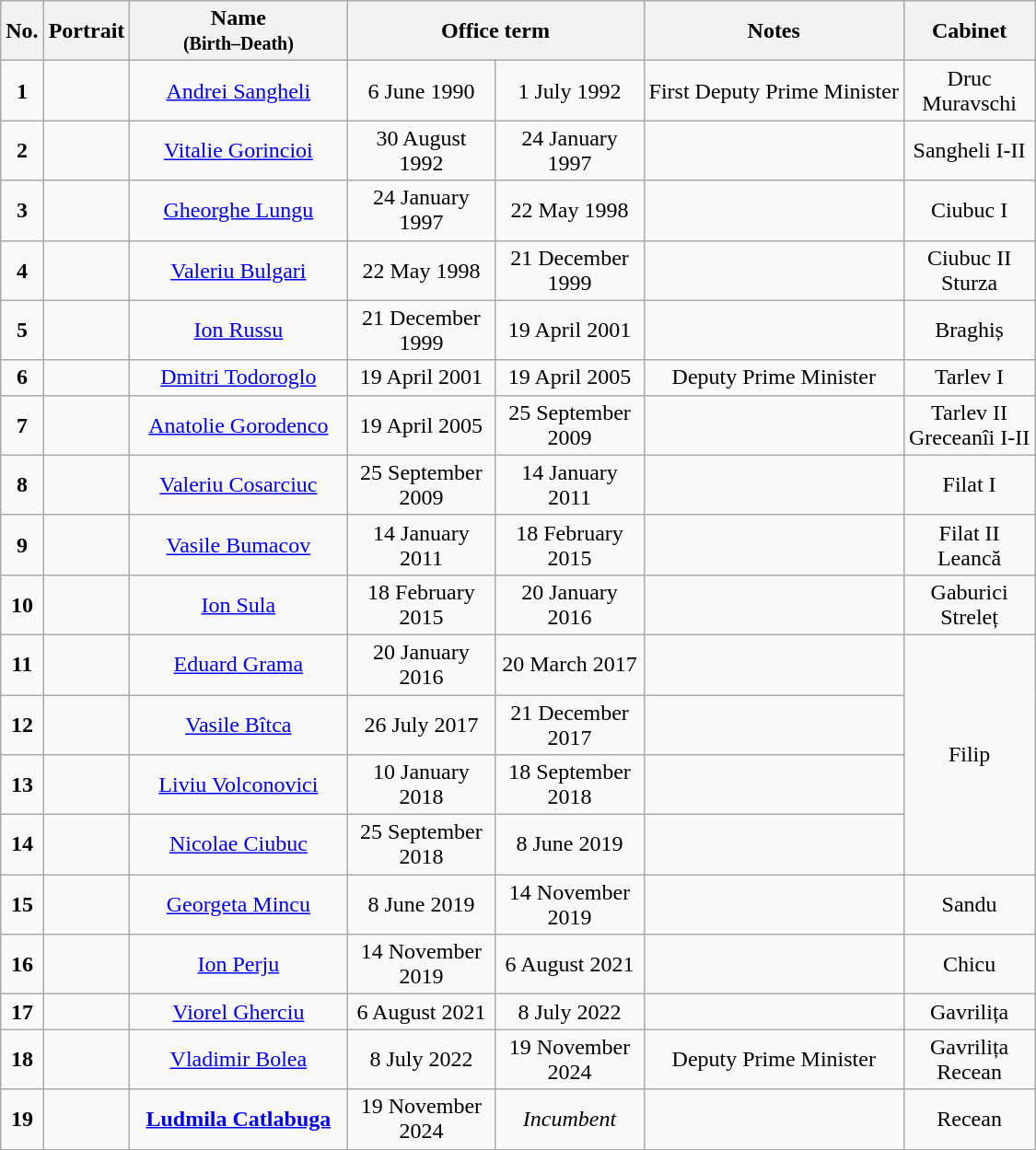<table class="wikitable" style="text-align:center;">
<tr>
<th>No.</th>
<th scope="col">Portrait</th>
<th scope="col">Name<br><small>(Birth–Death)</small></th>
<th colspan="2" scope="col">Office term</th>
<th>Notes</th>
<th>Cabinet</th>
</tr>
<tr>
<td><strong>1</strong></td>
<td></td>
<td width="150" style="text-align: center;"><a href='#'>Andrei Sangheli</a><br></td>
<td width="100" style="text-align: center;">6 June 1990</td>
<td width="100" style="text-align: center;">1 July 1992</td>
<td>First Deputy Prime Minister</td>
<td>Druc<br>Muravschi</td>
</tr>
<tr>
<td><strong>2</strong></td>
<td></td>
<td width="150" style="text-align: center;"><a href='#'>Vitalie Gorincioi</a><br></td>
<td width="100" style="text-align: center;">30 August 1992</td>
<td width="100" style="text-align: center;">24 January 1997</td>
<td></td>
<td>Sangheli I-II</td>
</tr>
<tr>
<td><strong>3</strong></td>
<td></td>
<td width="150" style="text-align: center;"><a href='#'>Gheorghe Lungu</a><br></td>
<td width="100" style="text-align: center;">24 January 1997</td>
<td width="100" style="text-align: center;">22 May 1998</td>
<td></td>
<td>Ciubuc I</td>
</tr>
<tr>
<td><strong>4</strong></td>
<td></td>
<td width="150" style="text-align: center;"><a href='#'>Valeriu Bulgari</a><br></td>
<td width="100" style="text-align: center;">22 May 1998</td>
<td width="100" style="text-align: center;">21 December 1999</td>
<td></td>
<td>Ciubuc II<br>Sturza</td>
</tr>
<tr>
<td><strong>5</strong></td>
<td></td>
<td width="150" style="text-align: center;"><a href='#'>Ion Russu</a><br></td>
<td width="100" style="text-align: center;">21 December 1999</td>
<td width="100" style="text-align: center;">19 April 2001</td>
<td></td>
<td>Braghiș</td>
</tr>
<tr>
<td><strong>6</strong></td>
<td></td>
<td width="150" style="text-align: center;"><a href='#'>Dmitri Todoroglo</a><br></td>
<td width="100" style="text-align: center;">19 April 2001</td>
<td width="100" style="text-align: center;">19 April 2005</td>
<td>Deputy Prime Minister</td>
<td>Tarlev I</td>
</tr>
<tr>
<td><strong>7</strong></td>
<td></td>
<td width="150" style="text-align: center;"><a href='#'>Anatolie Gorodenco</a><br></td>
<td width="100" style="text-align: center;">19 April 2005</td>
<td width="100" style="text-align: center;">25 September 2009</td>
<td></td>
<td>Tarlev II<br>Greceanîi I-II</td>
</tr>
<tr>
<td><strong>8</strong></td>
<td></td>
<td width="150" style="text-align: center;"><a href='#'>Valeriu Cosarciuc</a><br></td>
<td width="100" style="text-align: center;">25 September 2009</td>
<td width="100" style="text-align: center;">14 January 2011</td>
<td></td>
<td>Filat I</td>
</tr>
<tr>
<td><strong>9</strong></td>
<td></td>
<td width="150" style="text-align: center;"><a href='#'>Vasile Bumacov</a><br></td>
<td width="100" style="text-align: center;">14 January 2011</td>
<td width="100" style="text-align: center;">18 February 2015</td>
<td></td>
<td>Filat II<br>Leancă</td>
</tr>
<tr>
<td><strong>10</strong></td>
<td></td>
<td width="150" style="text-align: center;"><a href='#'>Ion Sula</a><br></td>
<td width="100" style="text-align: center;">18 February 2015</td>
<td width="100" style="text-align: center;">20 January 2016</td>
<td></td>
<td>Gaburici<br>Streleț</td>
</tr>
<tr>
<td><strong>11</strong></td>
<td></td>
<td width="150" style="text-align: center;"><a href='#'>Eduard Grama</a><br></td>
<td width="100" style="text-align: center;">20 January 2016</td>
<td width="100" style="text-align: center;">20 March 2017</td>
<td></td>
<td rowspan="4">Filip</td>
</tr>
<tr>
<td><strong>12</strong></td>
<td></td>
<td width="150" style="text-align: center;"><a href='#'>Vasile Bîtca</a><br></td>
<td width="100" style="text-align: center;">26 July 2017</td>
<td width="100" style="text-align: center;">21 December 2017</td>
<td></td>
</tr>
<tr>
<td><strong>13</strong></td>
<td></td>
<td width="150" style="text-align: center;"><a href='#'>Liviu Volconovici</a><br></td>
<td width="100" style="text-align: center;">10 January 2018</td>
<td width="100" style="text-align: center;">18 September 2018</td>
<td></td>
</tr>
<tr>
<td><strong>14</strong></td>
<td></td>
<td width="150" style="text-align: center;"><a href='#'>Nicolae Ciubuc</a><br></td>
<td width="100" style="text-align: center;">25 September 2018</td>
<td width="100" style="text-align: center;">8 June 2019</td>
<td></td>
</tr>
<tr>
<td><strong>15</strong></td>
<td></td>
<td width="150" style="text-align: center;"><a href='#'>Georgeta Mincu</a><br></td>
<td width="100" style="text-align: center;">8 June 2019</td>
<td width="100" style="text-align: center;">14 November 2019</td>
<td></td>
<td>Sandu</td>
</tr>
<tr>
<td><strong>16</strong></td>
<td></td>
<td width="150" style="text-align: center;"><a href='#'>Ion Perju</a><br></td>
<td width="100" style="text-align: center;">14 November 2019</td>
<td width="100" style="text-align: center;">6 August 2021</td>
<td></td>
<td>Chicu</td>
</tr>
<tr>
<td><strong>17</strong></td>
<td></td>
<td width="150" style="text-align: center;"><a href='#'>Viorel Gherciu</a><br></td>
<td width="100" style="text-align: center;">6 August 2021</td>
<td width="100" style="text-align: center;">8 July 2022</td>
<td></td>
<td>Gavrilița</td>
</tr>
<tr>
<td><strong>18</strong></td>
<td></td>
<td width="150" style="text-align: center;"><a href='#'>Vladimir Bolea</a><br></td>
<td width="100" style="text-align: center;">8 July 2022</td>
<td width="100" style="text-align: center;">19 November 2024</td>
<td>Deputy Prime Minister</td>
<td>Gavrilița<br>Recean</td>
</tr>
<tr>
<td><strong>19</strong></td>
<td></td>
<td><strong><a href='#'>Ludmila Catlabuga</a></strong><br></td>
<td>19 November 2024</td>
<td><em>Incumbent</em></td>
<td></td>
<td>Recean</td>
</tr>
</table>
